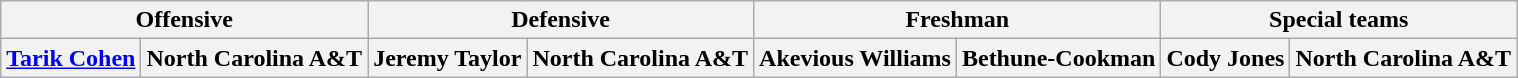<table class="wikitable" border="1">
<tr>
<th colspan="2">Offensive</th>
<th colspan="2">Defensive</th>
<th colspan="2">Freshman</th>
<th colspan="2">Special teams</th>
</tr>
<tr>
<th><a href='#'>Tarik Cohen</a></th>
<th>North Carolina A&T</th>
<th>Jeremy Taylor</th>
<th>North Carolina A&T</th>
<th>Akevious Williams</th>
<th>Bethune-Cookman</th>
<th>Cody Jones</th>
<th>North Carolina A&T</th>
</tr>
</table>
